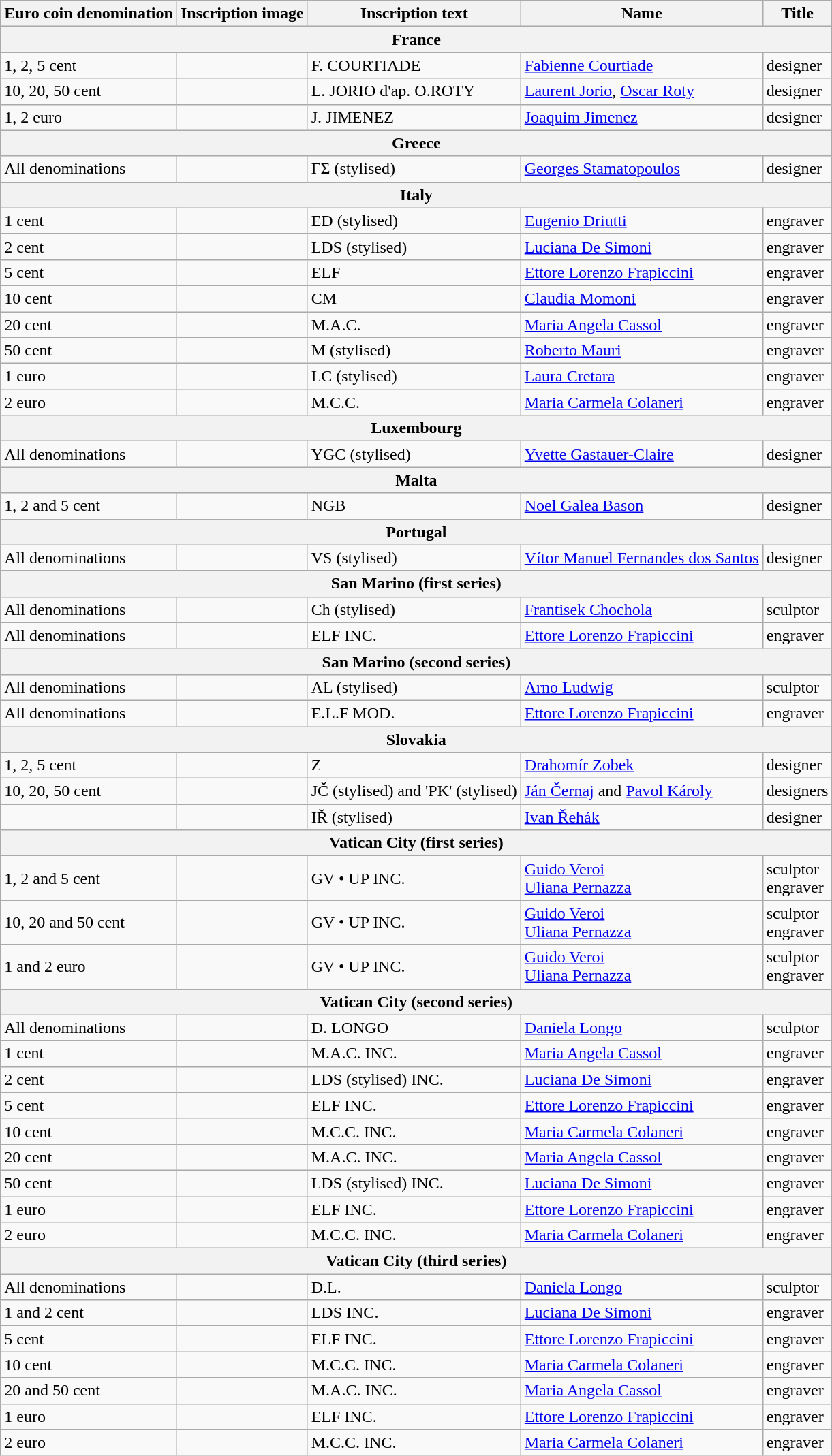<table class="wikitable">
<tr>
<th>Euro coin denomination</th>
<th>Inscription image</th>
<th>Inscription text</th>
<th>Name</th>
<th>Title</th>
</tr>
<tr>
<th colspan="5">France</th>
</tr>
<tr>
<td>1, 2, 5 cent</td>
<td style="text-align:center"></td>
<td>F. COURTIADE</td>
<td><a href='#'>Fabienne Courtiade</a></td>
<td>designer</td>
</tr>
<tr>
<td>10, 20, 50 cent</td>
<td style="text-align:center"></td>
<td>L. JORIO d'ap. O.ROTY</td>
<td><a href='#'>Laurent Jorio</a>, <a href='#'>Oscar Roty</a></td>
<td>designer</td>
</tr>
<tr>
<td>1, 2 euro</td>
<td style="text-align:center"></td>
<td>J. JIMENEZ</td>
<td><a href='#'>Joaquim Jimenez</a></td>
<td>designer</td>
</tr>
<tr>
<th colspan="5">Greece</th>
</tr>
<tr>
<td>All denominations</td>
<td style="text-align:center"></td>
<td>ΓΣ (stylised)</td>
<td><a href='#'>Georges Stamatopoulos</a></td>
<td>designer</td>
</tr>
<tr>
<th colspan="5">Italy</th>
</tr>
<tr>
<td>1 cent</td>
<td style="text-align:center"></td>
<td>ED (stylised)</td>
<td><a href='#'>Eugenio Driutti</a></td>
<td>engraver</td>
</tr>
<tr>
<td>2 cent</td>
<td style="text-align:center"></td>
<td>LDS (stylised)</td>
<td><a href='#'>Luciana De Simoni</a></td>
<td>engraver</td>
</tr>
<tr>
<td>5 cent</td>
<td style="text-align:center"></td>
<td>ELF</td>
<td><a href='#'>Ettore Lorenzo Frapiccini</a></td>
<td>engraver</td>
</tr>
<tr>
<td>10 cent</td>
<td style="text-align:center"></td>
<td>CM</td>
<td><a href='#'>Claudia Momoni</a></td>
<td>engraver</td>
</tr>
<tr>
<td>20 cent</td>
<td style="text-align:center"></td>
<td>M.A.C.</td>
<td><a href='#'>Maria Angela Cassol</a></td>
<td>engraver</td>
</tr>
<tr>
<td>50 cent</td>
<td style="text-align:center"></td>
<td>M (stylised)</td>
<td><a href='#'>Roberto Mauri</a></td>
<td>engraver</td>
</tr>
<tr>
<td>1 euro</td>
<td style="text-align:center"></td>
<td>LC (stylised)</td>
<td><a href='#'>Laura Cretara</a></td>
<td>engraver</td>
</tr>
<tr>
<td>2 euro</td>
<td style="text-align:center"></td>
<td>M.C.C.</td>
<td><a href='#'>Maria Carmela Colaneri</a></td>
<td>engraver</td>
</tr>
<tr>
<th colspan="5">Luxembourg</th>
</tr>
<tr>
<td>All denominations</td>
<td style="text-align:center"></td>
<td>YGC (stylised)</td>
<td><a href='#'>Yvette Gastauer-Claire</a></td>
<td>designer</td>
</tr>
<tr>
<th colspan="5">Malta</th>
</tr>
<tr>
<td>1, 2 and 5 cent</td>
<td style="text-align:center"></td>
<td>NGB</td>
<td><a href='#'>Noel Galea Bason</a></td>
<td>designer</td>
</tr>
<tr>
<th colspan="5">Portugal</th>
</tr>
<tr>
<td>All denominations</td>
<td style="text-align:center"></td>
<td>VS (stylised)</td>
<td><a href='#'>Vítor Manuel Fernandes dos Santos</a></td>
<td>designer</td>
</tr>
<tr>
<th colspan="5">San Marino (first series)</th>
</tr>
<tr>
<td>All denominations</td>
<td style="text-align:center"></td>
<td>Ch (stylised)</td>
<td><a href='#'>Frantisek Chochola</a></td>
<td>sculptor</td>
</tr>
<tr>
<td>All denominations</td>
<td style="text-align:center"></td>
<td>ELF INC.</td>
<td><a href='#'>Ettore Lorenzo Frapiccini</a></td>
<td>engraver</td>
</tr>
<tr>
<th colspan="5">San Marino (second series)</th>
</tr>
<tr>
<td>All denominations</td>
<td></td>
<td>AL (stylised)</td>
<td><a href='#'>Arno Ludwig</a></td>
<td>sculptor</td>
</tr>
<tr>
<td>All denominations</td>
<td></td>
<td>E.L.F MOD.</td>
<td><a href='#'>Ettore Lorenzo Frapiccini</a></td>
<td>engraver</td>
</tr>
<tr>
<th colspan="5">Slovakia</th>
</tr>
<tr>
<td>1, 2, 5 cent</td>
<td style="text-align:center"></td>
<td>Z</td>
<td><a href='#'>Drahomír Zobek</a></td>
<td>designer</td>
</tr>
<tr>
<td>10, 20, 50 cent</td>
<td style="text-align:center"></td>
<td>JČ (stylised) and 'PK' (stylised)</td>
<td><a href='#'>Ján Černaj</a> and <a href='#'>Pavol Károly</a></td>
<td>designers</td>
</tr>
<tr>
<td 1, 2 euro></td>
<td style="text-align:center"></td>
<td>IŘ (stylised)</td>
<td><a href='#'>Ivan Řehák</a></td>
<td>designer</td>
</tr>
<tr>
<th colspan="5">Vatican City (first series)</th>
</tr>
<tr>
<td>1, 2 and 5 cent</td>
<td style="text-align:center"></td>
<td>GV • UP INC.</td>
<td><a href='#'>Guido Veroi</a><br><a href='#'>Uliana Pernazza</a></td>
<td>sculptor<br>engraver</td>
</tr>
<tr>
<td>10, 20 and 50 cent</td>
<td style="text-align:center"></td>
<td>GV • UP INC.</td>
<td><a href='#'>Guido Veroi</a><br><a href='#'>Uliana Pernazza</a></td>
<td>sculptor<br>engraver</td>
</tr>
<tr>
<td>1 and 2 euro</td>
<td style="text-align:center"></td>
<td>GV • UP INC.</td>
<td><a href='#'>Guido Veroi</a><br><a href='#'>Uliana Pernazza</a></td>
<td>sculptor<br>engraver</td>
</tr>
<tr>
<th colspan="5">Vatican City (second series)</th>
</tr>
<tr>
<td>All denominations</td>
<td style="text-align:center"></td>
<td>D. LONGO</td>
<td><a href='#'>Daniela Longo</a></td>
<td>sculptor</td>
</tr>
<tr>
<td>1 cent</td>
<td style="text-align:center"></td>
<td>M.A.C. INC.</td>
<td><a href='#'>Maria Angela Cassol</a></td>
<td>engraver</td>
</tr>
<tr>
<td>2 cent</td>
<td style="text-align:center"></td>
<td>LDS (stylised) INC.</td>
<td><a href='#'>Luciana De Simoni</a></td>
<td>engraver</td>
</tr>
<tr>
<td>5 cent</td>
<td style="text-align:center"></td>
<td>ELF INC.</td>
<td><a href='#'>Ettore Lorenzo Frapiccini</a></td>
<td>engraver</td>
</tr>
<tr>
<td>10 cent</td>
<td style="text-align:center"></td>
<td>M.C.C. INC.</td>
<td><a href='#'>Maria Carmela Colaneri</a></td>
<td>engraver</td>
</tr>
<tr>
<td>20 cent</td>
<td style="text-align:center"></td>
<td>M.A.C. INC.</td>
<td><a href='#'>Maria Angela Cassol</a></td>
<td>engraver</td>
</tr>
<tr>
<td>50 cent</td>
<td style="text-align:center"></td>
<td>LDS (stylised) INC.</td>
<td><a href='#'>Luciana De Simoni</a></td>
<td>engraver</td>
</tr>
<tr>
<td>1 euro</td>
<td style="text-align:center"></td>
<td>ELF INC.</td>
<td><a href='#'>Ettore Lorenzo Frapiccini</a></td>
<td>engraver</td>
</tr>
<tr>
<td>2 euro</td>
<td style="text-align:center"></td>
<td>M.C.C. INC.</td>
<td><a href='#'>Maria Carmela Colaneri</a></td>
<td>engraver</td>
</tr>
<tr>
<th colspan="5">Vatican City (third series)</th>
</tr>
<tr>
<td>All denominations</td>
<td style="text-align:center"></td>
<td>D.L.</td>
<td><a href='#'>Daniela Longo</a></td>
<td>sculptor</td>
</tr>
<tr>
<td>1 and 2 cent</td>
<td style="text-align:center"></td>
<td>LDS INC.</td>
<td><a href='#'>Luciana De Simoni</a></td>
<td>engraver</td>
</tr>
<tr>
<td>5 cent</td>
<td style="text-align:center"></td>
<td>ELF INC.</td>
<td><a href='#'>Ettore Lorenzo Frapiccini</a></td>
<td>engraver</td>
</tr>
<tr>
<td>10 cent</td>
<td style="text-align:center"></td>
<td>M.C.C. INC.</td>
<td><a href='#'>Maria Carmela Colaneri</a></td>
<td>engraver</td>
</tr>
<tr>
<td>20 and 50 cent</td>
<td style="text-align:center"></td>
<td>M.A.C. INC.</td>
<td><a href='#'>Maria Angela Cassol</a></td>
<td>engraver</td>
</tr>
<tr>
<td>1 euro</td>
<td style="text-align:center"></td>
<td>ELF INC.</td>
<td><a href='#'>Ettore Lorenzo Frapiccini</a></td>
<td>engraver</td>
</tr>
<tr>
<td>2 euro</td>
<td style="text-align:center"></td>
<td>M.C.C. INC.</td>
<td><a href='#'>Maria Carmela Colaneri</a></td>
<td>engraver</td>
</tr>
</table>
